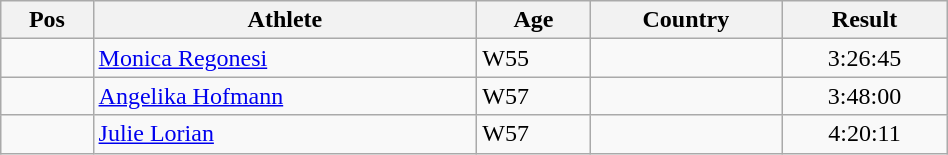<table class="wikitable"  style="text-align:center; width:50%;">
<tr>
<th>Pos</th>
<th>Athlete</th>
<th>Age</th>
<th>Country</th>
<th>Result</th>
</tr>
<tr>
<td align=center></td>
<td align=left><a href='#'>Monica Regonesi</a></td>
<td align=left>W55</td>
<td align=left></td>
<td>3:26:45</td>
</tr>
<tr>
<td align=center></td>
<td align=left><a href='#'>Angelika Hofmann</a></td>
<td align=left>W57</td>
<td align=left></td>
<td>3:48:00</td>
</tr>
<tr>
<td align=center></td>
<td align=left><a href='#'>Julie Lorian</a></td>
<td align=left>W57</td>
<td align=left></td>
<td>4:20:11</td>
</tr>
</table>
